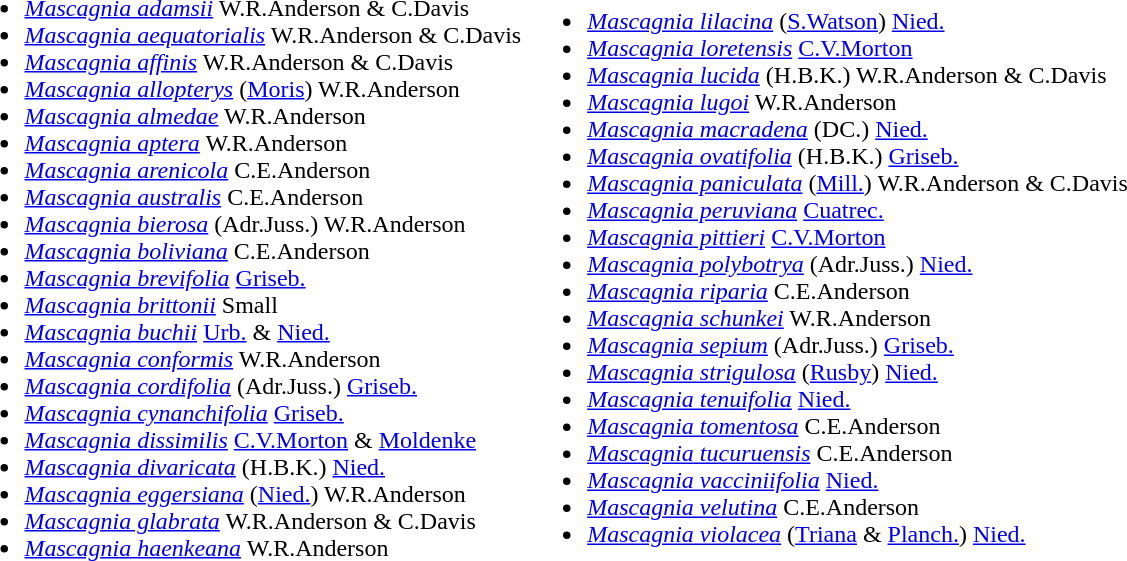<table>
<tr align=top>
<td><br><ul><li><em><a href='#'>Mascagnia adamsii</a></em> W.R.Anderson & C.Davis</li><li><em><a href='#'>Mascagnia aequatorialis</a></em> W.R.Anderson & C.Davis</li><li><em><a href='#'>Mascagnia affinis</a></em> W.R.Anderson & C.Davis</li><li><em><a href='#'>Mascagnia allopterys</a></em> (<a href='#'>Moris</a>) W.R.Anderson</li><li><em><a href='#'>Mascagnia almedae</a></em> W.R.Anderson</li><li><em><a href='#'>Mascagnia aptera</a></em> W.R.Anderson</li><li><em><a href='#'>Mascagnia arenicola</a></em> C.E.Anderson</li><li><em><a href='#'>Mascagnia australis</a></em> C.E.Anderson</li><li><em><a href='#'>Mascagnia bierosa</a></em> (Adr.Juss.) W.R.Anderson</li><li><em><a href='#'>Mascagnia boliviana</a></em> C.E.Anderson</li><li><em><a href='#'>Mascagnia brevifolia</a></em> <a href='#'>Griseb.</a></li><li><em><a href='#'>Mascagnia brittonii</a></em> Small</li><li><em><a href='#'>Mascagnia buchii</a></em> <a href='#'>Urb.</a> & <a href='#'>Nied.</a></li><li><em><a href='#'>Mascagnia conformis</a></em> W.R.Anderson</li><li><em><a href='#'>Mascagnia cordifolia</a></em> (Adr.Juss.) <a href='#'>Griseb.</a></li><li><em><a href='#'>Mascagnia cynanchifolia</a></em> <a href='#'>Griseb.</a></li><li><em><a href='#'>Mascagnia dissimilis</a></em> <a href='#'>C.V.Morton</a> & <a href='#'>Moldenke</a></li><li><em><a href='#'>Mascagnia divaricata</a></em> (H.B.K.) <a href='#'>Nied.</a></li><li><em><a href='#'>Mascagnia eggersiana</a></em> (<a href='#'>Nied.</a>) W.R.Anderson</li><li><em><a href='#'>Mascagnia glabrata</a></em> W.R.Anderson & C.Davis</li><li><em><a href='#'>Mascagnia haenkeana</a></em> W.R.Anderson</li></ul></td>
<td><br><ul><li><em><a href='#'>Mascagnia lilacina</a></em> (<a href='#'>S.Watson</a>) <a href='#'>Nied.</a></li><li><em><a href='#'>Mascagnia loretensis</a></em> <a href='#'>C.V.Morton</a></li><li><em><a href='#'>Mascagnia lucida</a></em> (H.B.K.) W.R.Anderson & C.Davis</li><li><em><a href='#'>Mascagnia lugoi</a></em> W.R.Anderson</li><li><em><a href='#'>Mascagnia macradena</a></em> (DC.) <a href='#'>Nied.</a></li><li><em><a href='#'>Mascagnia ovatifolia</a></em> (H.B.K.) <a href='#'>Griseb.</a></li><li><em><a href='#'>Mascagnia paniculata</a></em> (<a href='#'>Mill.</a>) W.R.Anderson & C.Davis</li><li><em><a href='#'>Mascagnia peruviana</a></em> <a href='#'>Cuatrec.</a></li><li><em><a href='#'>Mascagnia pittieri</a></em> <a href='#'>C.V.Morton</a></li><li><em><a href='#'>Mascagnia polybotrya</a></em> (Adr.Juss.) <a href='#'>Nied.</a></li><li><em><a href='#'>Mascagnia riparia</a></em> C.E.Anderson</li><li><em><a href='#'>Mascagnia schunkei</a></em> W.R.Anderson</li><li><em><a href='#'>Mascagnia sepium</a></em> (Adr.Juss.) <a href='#'>Griseb.</a></li><li><em><a href='#'>Mascagnia strigulosa</a></em> (<a href='#'>Rusby</a>) <a href='#'>Nied.</a></li><li><em><a href='#'>Mascagnia tenuifolia</a></em> <a href='#'>Nied.</a></li><li><em><a href='#'>Mascagnia tomentosa</a></em> C.E.Anderson</li><li><em><a href='#'>Mascagnia tucuruensis</a></em> C.E.Anderson</li><li><em><a href='#'>Mascagnia vacciniifolia</a></em> <a href='#'>Nied.</a></li><li><em><a href='#'>Mascagnia velutina</a></em> C.E.Anderson</li><li><em><a href='#'>Mascagnia violacea</a></em> (<a href='#'>Triana</a> & <a href='#'>Planch.</a>) <a href='#'>Nied.</a></li></ul></td>
</tr>
</table>
